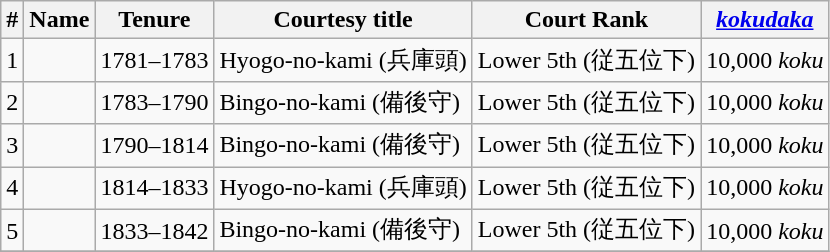<table class=wikitable>
<tr>
<th>#</th>
<th>Name</th>
<th>Tenure</th>
<th>Courtesy title</th>
<th>Court Rank</th>
<th><em><a href='#'>kokudaka</a></em></th>
</tr>
<tr>
<td>1</td>
<td></td>
<td>1781–1783</td>
<td>Hyogo-no-kami (兵庫頭)</td>
<td>Lower 5th (従五位下)</td>
<td>10,000 <em>koku</em></td>
</tr>
<tr>
<td>2</td>
<td></td>
<td>1783–1790</td>
<td>Bingo-no-kami (備後守)</td>
<td>Lower 5th (従五位下)</td>
<td>10,000 <em>koku</em></td>
</tr>
<tr>
<td>3</td>
<td></td>
<td>1790–1814</td>
<td>Bingo-no-kami (備後守)</td>
<td>Lower 5th (従五位下)</td>
<td>10,000 <em>koku</em></td>
</tr>
<tr>
<td>4</td>
<td></td>
<td>1814–1833</td>
<td>Hyogo-no-kami (兵庫頭)</td>
<td>Lower 5th (従五位下)</td>
<td>10,000 <em>koku</em></td>
</tr>
<tr>
<td>5</td>
<td></td>
<td>1833–1842</td>
<td>Bingo-no-kami (備後守)</td>
<td>Lower 5th (従五位下)</td>
<td>10,000 <em>koku</em></td>
</tr>
<tr>
</tr>
</table>
